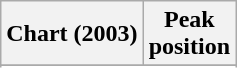<table class="wikitable plainrowheaders" style="text-align:center">
<tr>
<th>Chart (2003)</th>
<th>Peak<br>position</th>
</tr>
<tr>
</tr>
<tr>
</tr>
<tr>
</tr>
<tr>
</tr>
</table>
